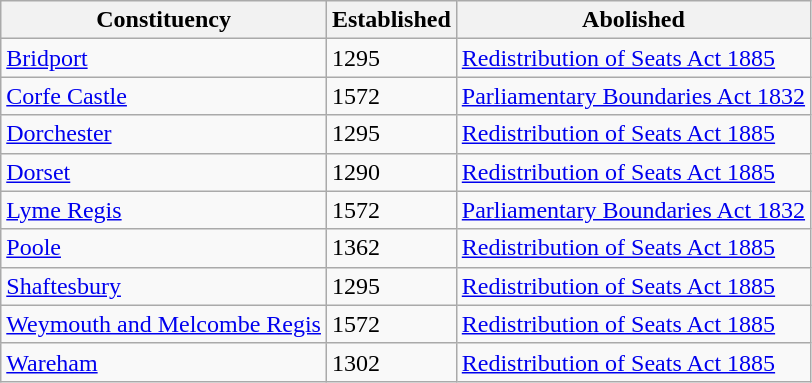<table class="wikitable">
<tr>
<th>Constituency</th>
<th>Established</th>
<th>Abolished</th>
</tr>
<tr>
<td><a href='#'>Bridport</a></td>
<td>1295</td>
<td><a href='#'>Redistribution of Seats Act 1885</a></td>
</tr>
<tr>
<td><a href='#'>Corfe Castle</a></td>
<td>1572</td>
<td><a href='#'>Parliamentary Boundaries Act 1832</a></td>
</tr>
<tr>
<td><a href='#'>Dorchester</a></td>
<td>1295</td>
<td><a href='#'>Redistribution of Seats Act 1885</a></td>
</tr>
<tr>
<td><a href='#'>Dorset</a></td>
<td>1290</td>
<td><a href='#'>Redistribution of Seats Act 1885</a></td>
</tr>
<tr>
<td><a href='#'>Lyme Regis</a></td>
<td>1572</td>
<td><a href='#'>Parliamentary Boundaries Act 1832</a></td>
</tr>
<tr>
<td><a href='#'>Poole</a></td>
<td>1362</td>
<td><a href='#'>Redistribution of Seats Act 1885</a></td>
</tr>
<tr>
<td><a href='#'>Shaftesbury</a></td>
<td>1295</td>
<td><a href='#'>Redistribution of Seats Act 1885</a></td>
</tr>
<tr>
<td><a href='#'>Weymouth and Melcombe Regis</a></td>
<td>1572</td>
<td><a href='#'>Redistribution of Seats Act 1885</a></td>
</tr>
<tr>
<td><a href='#'>Wareham</a></td>
<td>1302</td>
<td><a href='#'>Redistribution of Seats Act 1885</a></td>
</tr>
</table>
